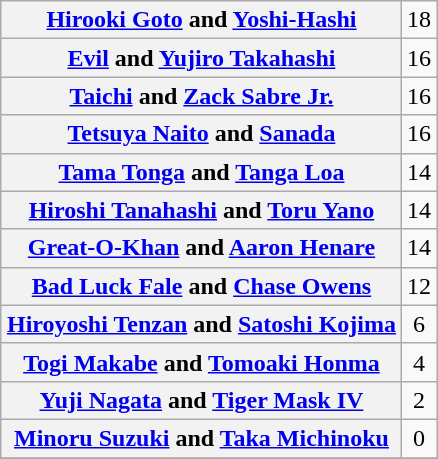<table class="wikitable" style="margin: 1em auto 1em auto;text-align:center">
<tr>
<th><a href='#'>Hirooki Goto</a> and <a href='#'>Yoshi-Hashi</a></th>
<td>18</td>
</tr>
<tr>
<th><a href='#'>Evil</a> and <a href='#'>Yujiro Takahashi</a></th>
<td>16</td>
</tr>
<tr>
<th><a href='#'>Taichi</a> and <a href='#'>Zack Sabre Jr.</a></th>
<td>16</td>
</tr>
<tr>
<th><a href='#'>Tetsuya Naito</a> and <a href='#'>Sanada</a></th>
<td>16</td>
</tr>
<tr>
<th><a href='#'>Tama Tonga</a> and <a href='#'>Tanga Loa</a></th>
<td>14</td>
</tr>
<tr>
<th><a href='#'>Hiroshi Tanahashi</a> and <a href='#'>Toru Yano</a></th>
<td>14</td>
</tr>
<tr>
<th><a href='#'>Great-O-Khan</a> and <a href='#'>Aaron Henare</a></th>
<td>14</td>
</tr>
<tr>
<th><a href='#'>Bad Luck Fale</a> and <a href='#'>Chase Owens</a></th>
<td>12</td>
</tr>
<tr>
<th><a href='#'>Hiroyoshi Tenzan</a> and <a href='#'>Satoshi Kojima</a></th>
<td>6</td>
</tr>
<tr>
<th><a href='#'>Togi Makabe</a> and <a href='#'>Tomoaki Honma</a></th>
<td>4</td>
</tr>
<tr>
<th><a href='#'>Yuji Nagata</a> and <a href='#'>Tiger Mask IV</a></th>
<td>2</td>
</tr>
<tr>
<th><a href='#'>Minoru Suzuki</a> and <a href='#'>Taka Michinoku</a></th>
<td>0</td>
</tr>
<tr>
</tr>
</table>
